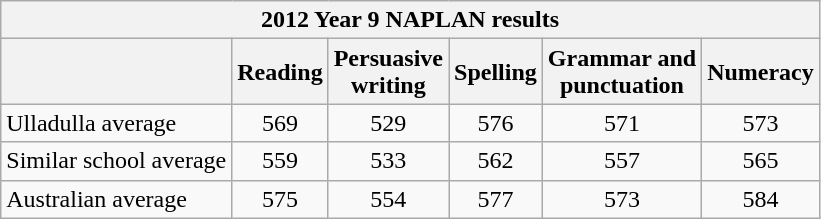<table class="wikitable sortable" style="text-align: center">
<tr>
<th colspan = "6">2012 Year 9 NAPLAN results</th>
</tr>
<tr>
<th></th>
<th>Reading</th>
<th>Persuasive<br>writing</th>
<th>Spelling</th>
<th>Grammar and<br>punctuation</th>
<th>Numeracy</th>
</tr>
<tr>
<td align=left>Ulladulla average</td>
<td>569</td>
<td>529</td>
<td>576</td>
<td>571</td>
<td>573</td>
</tr>
<tr>
<td align=left>Similar school average</td>
<td>559</td>
<td>533</td>
<td>562</td>
<td>557</td>
<td>565</td>
</tr>
<tr>
<td align=left>Australian average</td>
<td>575</td>
<td>554</td>
<td>577</td>
<td>573</td>
<td>584</td>
</tr>
</table>
